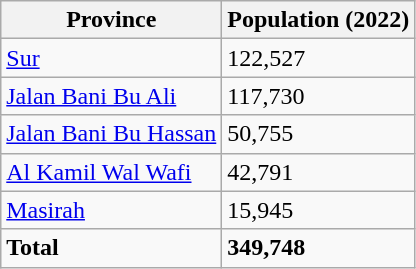<table class="wikitable">
<tr>
<th>Province</th>
<th>Population (2022)</th>
</tr>
<tr>
<td><a href='#'>Sur</a></td>
<td>122,527</td>
</tr>
<tr>
<td><a href='#'>Jalan Bani Bu Ali</a></td>
<td>117,730</td>
</tr>
<tr>
<td><a href='#'>Jalan Bani Bu Hassan</a></td>
<td>50,755</td>
</tr>
<tr>
<td><a href='#'>Al Kamil Wal Wafi</a></td>
<td>42,791</td>
</tr>
<tr>
<td><a href='#'>Masirah</a></td>
<td>15,945</td>
</tr>
<tr>
<td><strong>Total</strong></td>
<td><strong>349,748</strong></td>
</tr>
</table>
